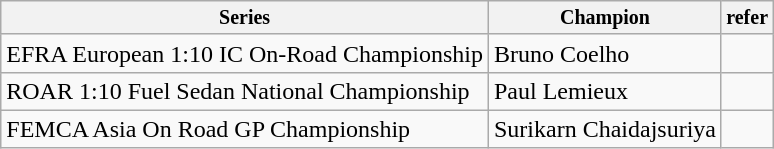<table class="wikitable">
<tr style="font-size:10pt;font-weight:bold">
<th>Series</th>
<th>Champion</th>
<th>refer</th>
</tr>
<tr>
<td>EFRA European 1:10 IC On-Road Championship</td>
<td> Bruno Coelho</td>
<td></td>
</tr>
<tr>
<td>ROAR 1:10 Fuel Sedan National Championship</td>
<td> Paul Lemieux</td>
<td></td>
</tr>
<tr>
<td>FEMCA Asia On Road GP Championship</td>
<td> Surikarn Chaidajsuriya</td>
<td></td>
</tr>
</table>
